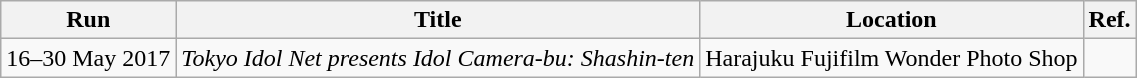<table class="wikitable">
<tr>
<th>Run</th>
<th>Title</th>
<th>Location</th>
<th>Ref.</th>
</tr>
<tr>
<td>16–30 May 2017</td>
<td><em>Tokyo Idol Net presents Idol Camera-bu: Shashin-ten</em></td>
<td>Harajuku Fujifilm Wonder Photo Shop</td>
<td></td>
</tr>
</table>
